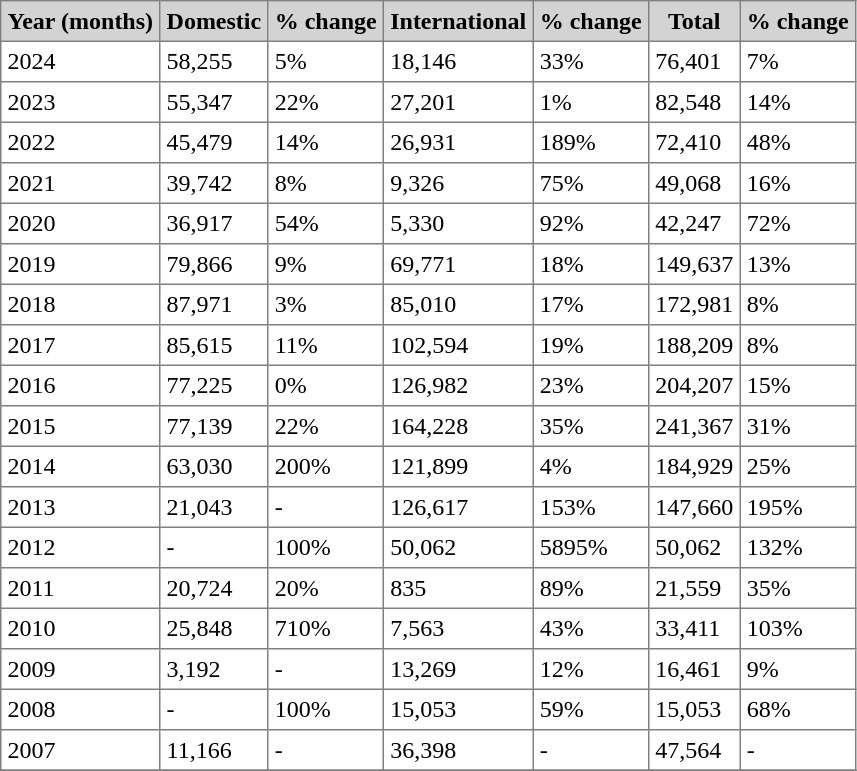<table class="toccolours" border="1" cellpadding="4" style="border-collapse:collapse">
<tr bgcolor=lightgrey>
<th>Year (months)</th>
<th>Domestic</th>
<th>% change</th>
<th>International</th>
<th>% change</th>
<th>Total</th>
<th>% change</th>
</tr>
<tr>
<td>2024</td>
<td>58,255</td>
<td> 5%</td>
<td>18,146</td>
<td> 33%</td>
<td>76,401</td>
<td> 7%</td>
</tr>
<tr>
<td>2023</td>
<td>55,347</td>
<td> 22%</td>
<td>27,201</td>
<td> 1%</td>
<td>82,548</td>
<td> 14%</td>
</tr>
<tr>
<td>2022</td>
<td>45,479</td>
<td> 14%</td>
<td>26,931</td>
<td> 189%</td>
<td>72,410</td>
<td> 48%</td>
</tr>
<tr>
<td>2021</td>
<td>39,742</td>
<td> 8%</td>
<td>9,326</td>
<td> 75%</td>
<td>49,068</td>
<td> 16%</td>
</tr>
<tr>
<td>2020</td>
<td>36,917</td>
<td> 54%</td>
<td>5,330</td>
<td> 92%</td>
<td>42,247</td>
<td> 72%</td>
</tr>
<tr>
<td>2019</td>
<td>79,866</td>
<td> 9%</td>
<td>69,771</td>
<td> 18%</td>
<td>149,637</td>
<td> 13%</td>
</tr>
<tr>
<td>2018</td>
<td>87,971</td>
<td> 3%</td>
<td>85,010</td>
<td> 17%</td>
<td>172,981</td>
<td> 8%</td>
</tr>
<tr>
<td>2017</td>
<td>85,615</td>
<td> 11%</td>
<td>102,594</td>
<td> 19%</td>
<td>188,209</td>
<td> 8%</td>
</tr>
<tr>
<td>2016</td>
<td>77,225</td>
<td> 0%</td>
<td>126,982</td>
<td> 23%</td>
<td>204,207</td>
<td> 15%</td>
</tr>
<tr>
<td>2015</td>
<td>77,139</td>
<td> 22%</td>
<td>164,228</td>
<td> 35%</td>
<td>241,367</td>
<td> 31%</td>
</tr>
<tr>
<td>2014</td>
<td>63,030</td>
<td> 200%</td>
<td>121,899</td>
<td> 4%</td>
<td>184,929</td>
<td> 25%</td>
</tr>
<tr>
<td>2013</td>
<td>21,043</td>
<td>-</td>
<td>126,617</td>
<td> 153%</td>
<td>147,660</td>
<td> 195%</td>
</tr>
<tr>
<td>2012</td>
<td>-</td>
<td> 100%</td>
<td>50,062</td>
<td> 5895%</td>
<td>50,062</td>
<td> 132%</td>
</tr>
<tr>
<td>2011</td>
<td>20,724</td>
<td> 20%</td>
<td>835</td>
<td> 89%</td>
<td>21,559</td>
<td> 35%</td>
</tr>
<tr>
<td>2010</td>
<td>25,848</td>
<td> 710%</td>
<td>7,563</td>
<td> 43%</td>
<td>33,411</td>
<td> 103%</td>
</tr>
<tr>
<td>2009</td>
<td>3,192</td>
<td>-</td>
<td>13,269</td>
<td> 12%</td>
<td>16,461</td>
<td> 9%</td>
</tr>
<tr>
<td>2008</td>
<td>-</td>
<td> 100%</td>
<td>15,053</td>
<td> 59%</td>
<td>15,053</td>
<td> 68%</td>
</tr>
<tr>
<td>2007</td>
<td>11,166</td>
<td>-</td>
<td>36,398</td>
<td>-</td>
<td>47,564</td>
<td>-</td>
</tr>
<tr>
</tr>
</table>
